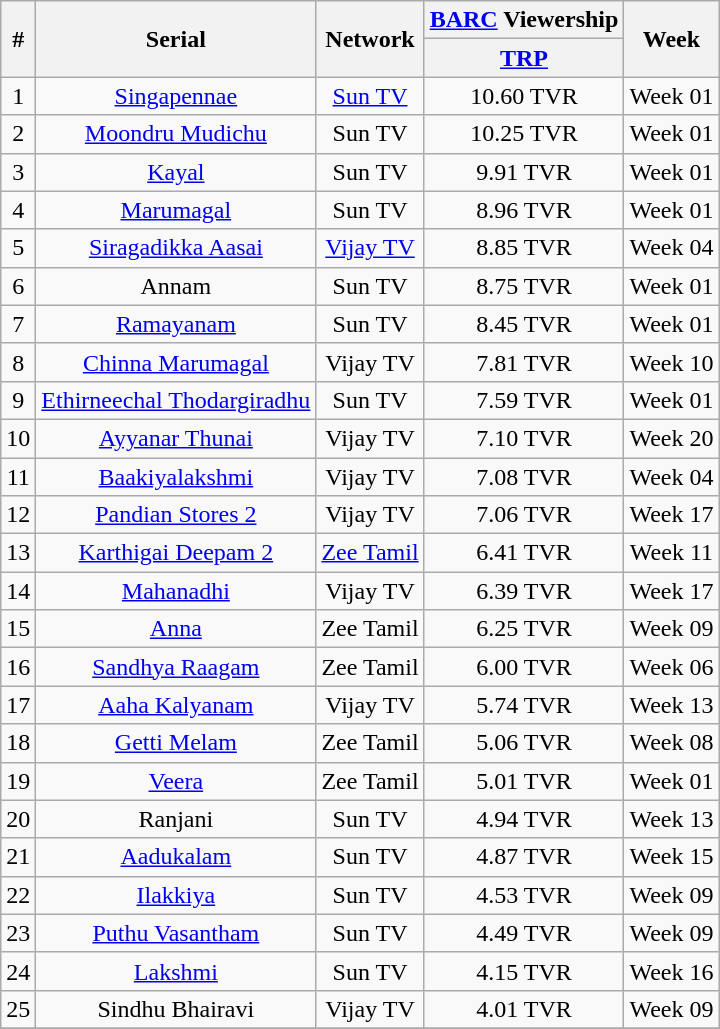<table class="wikitable sortable" style="text-align:center">
<tr>
<th rowspan="2">#</th>
<th rowspan="2">Serial</th>
<th rowspan="2">Network</th>
<th colspan="1"><a href='#'>BARC</a> Viewership</th>
<th rowspan="2">Week</th>
</tr>
<tr>
<th><a href='#'>TRP</a></th>
</tr>
<tr>
<td>1</td>
<td><a href='#'>Singapennae</a></td>
<td><a href='#'>Sun TV</a></td>
<td>10.60 TVR</td>
<td>Week 01</td>
</tr>
<tr>
<td>2</td>
<td><a href='#'>Moondru Mudichu</a></td>
<td>Sun TV</td>
<td>10.25 TVR</td>
<td>Week 01</td>
</tr>
<tr>
<td>3</td>
<td><a href='#'>Kayal</a></td>
<td>Sun TV</td>
<td>9.91 TVR</td>
<td>Week 01</td>
</tr>
<tr>
<td>4</td>
<td><a href='#'>Marumagal</a></td>
<td>Sun TV</td>
<td>8.96 TVR</td>
<td>Week 01</td>
</tr>
<tr>
<td>5</td>
<td><a href='#'>Siragadikka Aasai</a></td>
<td><a href='#'>Vijay TV</a></td>
<td>8.85 TVR</td>
<td>Week 04</td>
</tr>
<tr>
<td>6</td>
<td>Annam</td>
<td>Sun TV</td>
<td>8.75 TVR</td>
<td>Week 01</td>
</tr>
<tr>
<td>7</td>
<td><a href='#'>Ramayanam</a></td>
<td>Sun TV</td>
<td>8.45 TVR</td>
<td>Week 01</td>
</tr>
<tr>
<td>8</td>
<td><a href='#'>Chinna Marumagal</a></td>
<td>Vijay TV</td>
<td>7.81 TVR</td>
<td>Week 10</td>
</tr>
<tr>
<td>9</td>
<td><a href='#'>Ethirneechal Thodargiradhu</a></td>
<td>Sun TV</td>
<td>7.59 TVR</td>
<td>Week 01</td>
</tr>
<tr>
<td>10</td>
<td><a href='#'>Ayyanar Thunai</a></td>
<td>Vijay TV</td>
<td>7.10 TVR</td>
<td>Week 20</td>
</tr>
<tr>
<td>11</td>
<td><a href='#'>Baakiyalakshmi</a></td>
<td>Vijay TV</td>
<td>7.08 TVR</td>
<td>Week 04</td>
</tr>
<tr>
<td>12</td>
<td><a href='#'>Pandian Stores 2</a></td>
<td>Vijay TV</td>
<td>7.06 TVR</td>
<td>Week 17</td>
</tr>
<tr>
<td>13</td>
<td><a href='#'>Karthigai Deepam 2</a></td>
<td><a href='#'>Zee Tamil</a></td>
<td>6.41 TVR</td>
<td>Week 11</td>
</tr>
<tr>
<td>14</td>
<td><a href='#'>Mahanadhi</a></td>
<td>Vijay TV</td>
<td>6.39 TVR</td>
<td>Week 17</td>
</tr>
<tr>
<td>15</td>
<td><a href='#'>Anna</a></td>
<td>Zee Tamil</td>
<td>6.25 TVR</td>
<td>Week 09</td>
</tr>
<tr>
<td>16</td>
<td><a href='#'>Sandhya Raagam</a></td>
<td>Zee Tamil</td>
<td>6.00 TVR</td>
<td>Week 06</td>
</tr>
<tr>
<td>17</td>
<td><a href='#'>Aaha Kalyanam</a></td>
<td>Vijay TV</td>
<td>5.74 TVR</td>
<td>Week 13</td>
</tr>
<tr>
<td>18</td>
<td><a href='#'>Getti Melam</a></td>
<td>Zee Tamil</td>
<td>5.06 TVR</td>
<td>Week 08</td>
</tr>
<tr>
<td>19</td>
<td><a href='#'>Veera</a></td>
<td>Zee Tamil</td>
<td>5.01 TVR</td>
<td>Week 01</td>
</tr>
<tr>
<td>20</td>
<td>Ranjani</td>
<td>Sun TV</td>
<td>4.94 TVR</td>
<td>Week 13</td>
</tr>
<tr>
<td>21</td>
<td><a href='#'>Aadukalam</a></td>
<td>Sun TV</td>
<td>4.87 TVR</td>
<td>Week 15</td>
</tr>
<tr>
<td>22</td>
<td><a href='#'>Ilakkiya</a></td>
<td>Sun TV</td>
<td>4.53 TVR</td>
<td>Week 09</td>
</tr>
<tr>
<td>23</td>
<td><a href='#'>Puthu Vasantham</a></td>
<td>Sun TV</td>
<td>4.49 TVR</td>
<td>Week 09</td>
</tr>
<tr>
<td>24</td>
<td><a href='#'>Lakshmi</a></td>
<td>Sun TV</td>
<td>4.15 TVR</td>
<td>Week 16</td>
</tr>
<tr>
<td>25</td>
<td>Sindhu Bhairavi</td>
<td>Vijay TV</td>
<td>4.01 TVR</td>
<td>Week 09</td>
</tr>
<tr>
</tr>
</table>
